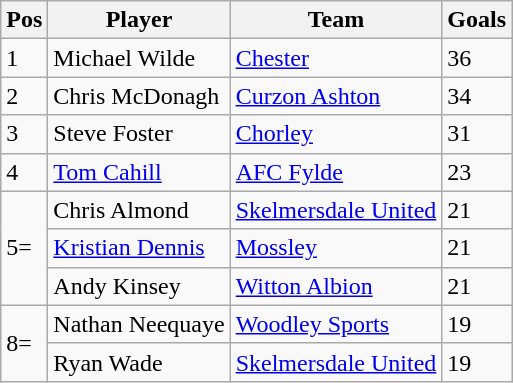<table class= wikitable>
<tr>
<th>Pos</th>
<th>Player</th>
<th>Team</th>
<th>Goals</th>
</tr>
<tr>
<td rowspan="1">1</td>
<td> Michael Wilde</td>
<td><a href='#'>Chester</a></td>
<td>36</td>
</tr>
<tr>
<td rowspan="1">2</td>
<td> Chris McDonagh</td>
<td><a href='#'>Curzon Ashton</a></td>
<td>34</td>
</tr>
<tr>
<td rowspan="1">3</td>
<td> Steve Foster</td>
<td><a href='#'>Chorley</a></td>
<td>31</td>
</tr>
<tr>
<td rowspan="1">4</td>
<td> <a href='#'>Tom Cahill</a></td>
<td><a href='#'>AFC Fylde</a></td>
<td>23</td>
</tr>
<tr>
<td rowspan="3">5=</td>
<td> Chris Almond</td>
<td><a href='#'>Skelmersdale United</a></td>
<td>21</td>
</tr>
<tr>
<td> <a href='#'>Kristian Dennis</a></td>
<td><a href='#'>Mossley</a></td>
<td>21</td>
</tr>
<tr>
<td> Andy Kinsey</td>
<td><a href='#'>Witton Albion</a></td>
<td>21</td>
</tr>
<tr>
<td rowspan="2">8=</td>
<td> Nathan Neequaye</td>
<td><a href='#'>Woodley Sports</a></td>
<td>19</td>
</tr>
<tr>
<td> Ryan Wade</td>
<td><a href='#'>Skelmersdale United</a></td>
<td>19</td>
</tr>
</table>
